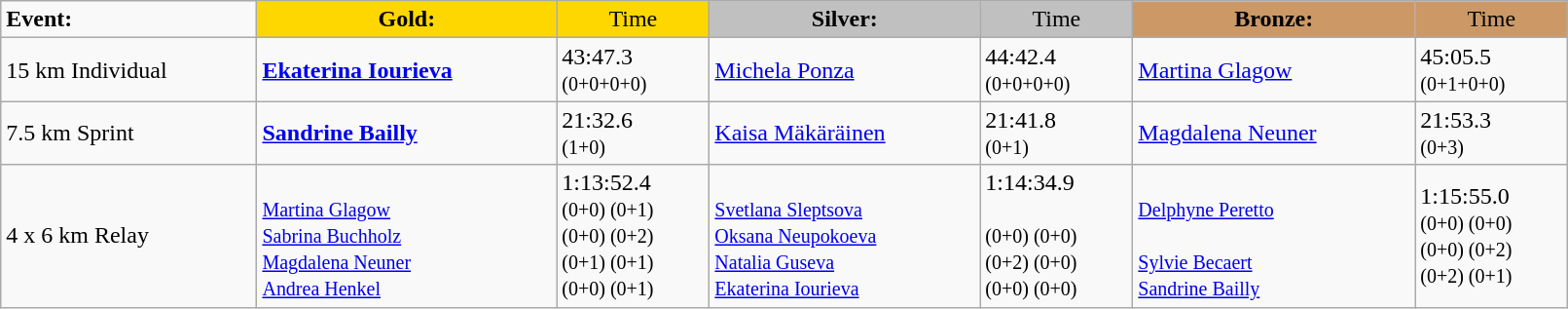<table class="wikitable" width=85%>
<tr>
<td><strong>Event:</strong></td>
<td style="text-align:center;background-color:gold;"><strong>Gold:</strong></td>
<td style="text-align:center;background-color:gold;">Time</td>
<td style="text-align:center;background-color:silver;"><strong>Silver:</strong></td>
<td style="text-align:center;background-color:silver;">Time</td>
<td style="text-align:center;background-color:#CC9966;"><strong>Bronze:</strong></td>
<td style="text-align:center;background-color:#CC9966;">Time</td>
</tr>
<tr>
<td>15 km Individual<br></td>
<td><strong><a href='#'>Ekaterina Iourieva</a></strong><br><small></small></td>
<td>43:47.3<br><small>(0+0+0+0)</small></td>
<td><a href='#'>Michela Ponza</a><br><small></small></td>
<td>44:42.4<br><small>(0+0+0+0)</small></td>
<td><a href='#'>Martina Glagow</a><br><small></small></td>
<td>45:05.5<br><small>(0+1+0+0)</small></td>
</tr>
<tr>
<td>7.5 km Sprint<br></td>
<td><strong><a href='#'>Sandrine Bailly</a></strong><br><small></small></td>
<td>21:32.6<br><small>(1+0)</small></td>
<td><a href='#'>Kaisa Mäkäräinen</a><br><small></small></td>
<td>21:41.8<br><small>(0+1)</small></td>
<td><a href='#'>Magdalena Neuner</a><br><small></small></td>
<td>21:53.3<br><small>(0+3)</small></td>
</tr>
<tr>
<td>4 x 6 km Relay<br></td>
<td><strong></strong>  <br><small><a href='#'>Martina Glagow</a><br><a href='#'>Sabrina Buchholz</a><br><a href='#'>Magdalena Neuner</a><br><a href='#'>Andrea Henkel</a></small></td>
<td>1:13:52.4<br><small>(0+0) (0+1)<br>(0+0) (0+2)<br>(0+1) (0+1)<br>(0+0) (0+1)</small></td>
<td>  <br><small><a href='#'>Svetlana Sleptsova</a><br><a href='#'>Oksana Neupokoeva</a><br><a href='#'>Natalia Guseva</a><br><a href='#'>Ekaterina Iourieva</a></small></td>
<td>1:14:34.9<br><small><br>(0+0) (0+0)<br>(0+2) (0+0)<br>(0+0) (0+0)</small></td>
<td>  <br><small><a href='#'>Delphyne Peretto</a><br><br><a href='#'>Sylvie Becaert</a><br><a href='#'>Sandrine Bailly</a></small></td>
<td>1:15:55.0<br><small>(0+0) (0+0)<br>(0+0) (0+2)<br>(0+2) (0+1)<br></small></td>
</tr>
</table>
